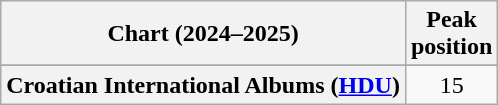<table class="wikitable plainrowheaders" style="text-align:center">
<tr>
<th scope="col">Chart (2024–2025)</th>
<th scope="col">Peak<br>position</th>
</tr>
<tr>
</tr>
<tr>
<th scope="row">Croatian International Albums (<a href='#'>HDU</a>)</th>
<td>15</td>
</tr>
</table>
